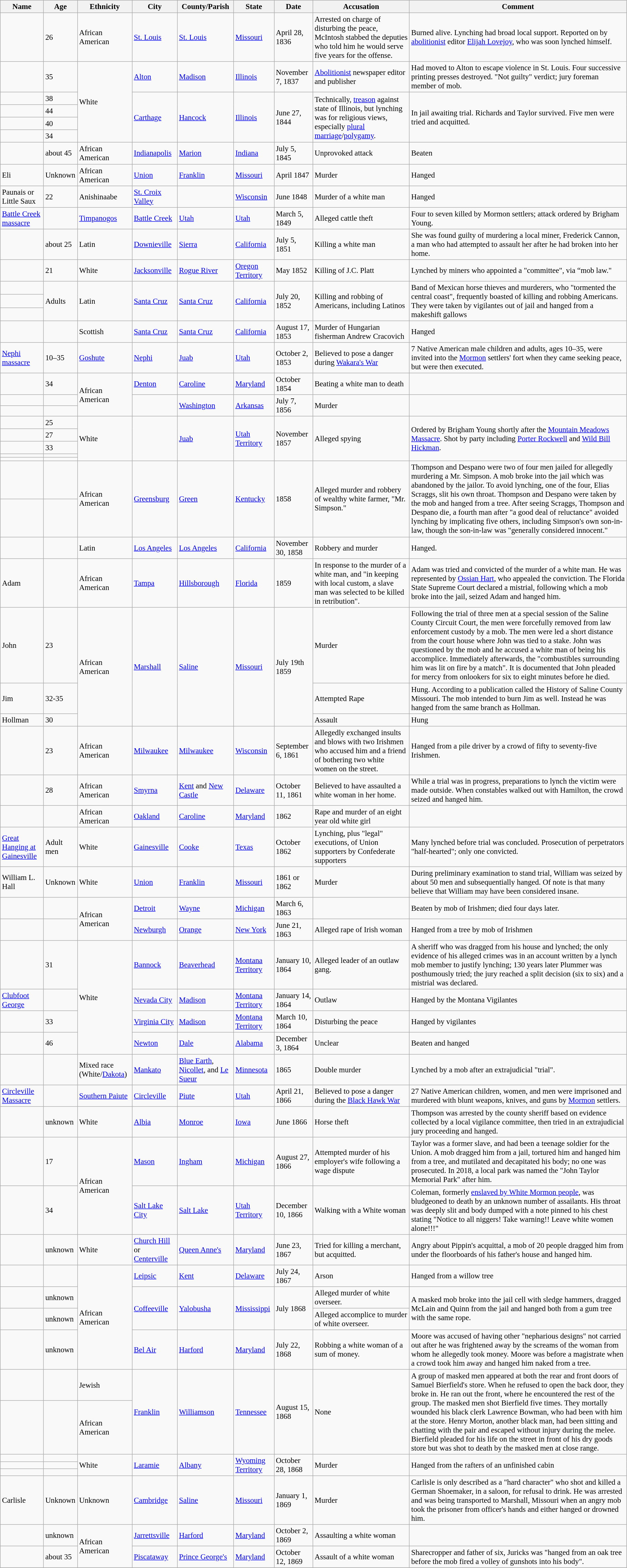<table class="wikitable sortable" style="font-size: 95%">
<tr>
<th>Name</th>
<th>Age</th>
<th>Ethnicity</th>
<th>City</th>
<th>County/Parish</th>
<th>State</th>
<th>Date</th>
<th>Accusation</th>
<th>Comment</th>
</tr>
<tr>
<td></td>
<td>26</td>
<td>African American</td>
<td><a href='#'>St. Louis</a></td>
<td><a href='#'>St. Louis</a></td>
<td><a href='#'>Missouri</a></td>
<td>April 28, 1836</td>
<td>Arrested on charge of disturbing the peace, McIntosh stabbed the deputies who told him he would serve five years for the offense.</td>
<td>Burned alive. Lynching had broad local support. Reported on by <a href='#'>abolitionist</a> editor <a href='#'>Elijah Lovejoy</a>, who was soon lynched himself.</td>
</tr>
<tr>
<td></td>
<td>35</td>
<td rowspan="5">White</td>
<td><a href='#'>Alton</a></td>
<td><a href='#'>Madison</a></td>
<td><a href='#'>Illinois</a></td>
<td>November 7, 1837</td>
<td><a href='#'>Abolitionist</a> newspaper editor and publisher</td>
<td>Had moved to Alton to escape violence in St. Louis. Four successive printing presses destroyed. "Not guilty" verdict; jury foreman member of mob.</td>
</tr>
<tr>
<td></td>
<td>38</td>
<td rowspan="4"><a href='#'>Carthage</a></td>
<td rowspan=4><a href='#'>Hancock</a></td>
<td rowspan=4><a href='#'>Illinois</a></td>
<td rowspan=4>June 27, 1844</td>
<td rowspan=4>Technically, <a href='#'>treason</a> against state of Illinois, but lynching was for religious views, especially <a href='#'>plural marriage</a>/<a href='#'>polygamy</a>.</td>
<td rowspan=4>In jail awaiting trial. Richards and Taylor survived. Five men were tried and acquitted.</td>
</tr>
<tr>
<td></td>
<td>44</td>
</tr>
<tr>
<td></td>
<td>40</td>
</tr>
<tr>
<td></td>
<td>34</td>
</tr>
<tr>
<td></td>
<td>about 45</td>
<td>African American</td>
<td><a href='#'>Indianapolis</a></td>
<td><a href='#'>Marion</a></td>
<td><a href='#'>Indiana</a></td>
<td>July 5, 1845</td>
<td>Unprovoked attack</td>
<td>Beaten</td>
</tr>
<tr>
<td>Eli</td>
<td>Unknown</td>
<td>African American</td>
<td><a href='#'>Union</a></td>
<td><a href='#'>Franklin</a></td>
<td><a href='#'>Missouri</a></td>
<td>April 1847</td>
<td>Murder</td>
<td>Hanged</td>
</tr>
<tr>
<td>Paunais or Little Saux</td>
<td>22</td>
<td>Anishinaabe</td>
<td><a href='#'>St. Croix Valley</a></td>
<td></td>
<td><a href='#'>Wisconsin</a></td>
<td>June 1848</td>
<td>Murder of a white man</td>
<td>Hanged</td>
</tr>
<tr>
<td><a href='#'>Battle Creek massacre</a></td>
<td></td>
<td><a href='#'>Timpanogos</a></td>
<td><a href='#'>Battle Creek</a></td>
<td><a href='#'>Utah</a></td>
<td><a href='#'>Utah</a></td>
<td>March 5, 1849</td>
<td>Alleged cattle theft</td>
<td>Four to seven killed by Mormon settlers; attack ordered by Brigham Young.</td>
</tr>
<tr>
<td></td>
<td>about 25</td>
<td>Latin</td>
<td><a href='#'>Downieville</a></td>
<td><a href='#'>Sierra</a></td>
<td><a href='#'>California</a></td>
<td>July 5, 1851</td>
<td>Killing a white man</td>
<td>She was found guilty of murdering a local miner, Frederick Cannon, a man who had attempted to assault her after he had broken into her home.</td>
</tr>
<tr>
<td></td>
<td>21</td>
<td>White</td>
<td><a href='#'>Jacksonville</a></td>
<td><a href='#'>Rogue River</a></td>
<td><a href='#'>Oregon Territory</a></td>
<td>May 1852</td>
<td>Killing of J.C. Platt</td>
<td>Lynched by miners who appointed a "committee", via “mob law."</td>
</tr>
<tr>
<td></td>
<td rowspan=3>Adults</td>
<td rowspan=3>Latin</td>
<td rowspan="3"><a href='#'>Santa Cruz</a></td>
<td rowspan=3><a href='#'>Santa Cruz</a></td>
<td rowspan=3><a href='#'>California</a></td>
<td rowspan=3>July 20, 1852</td>
<td rowspan=3>Killing and robbing of Americans, including Latinos</td>
<td rowspan=3>Band of Mexican horse thieves and murderers, who "tormented the central coast", frequently boasted of killing and robbing Americans. They were taken by vigilantes out of jail and hanged from a makeshift gallows</td>
</tr>
<tr>
<td></td>
</tr>
<tr>
<td></td>
</tr>
<tr>
<td></td>
<td></td>
<td>Scottish</td>
<td><a href='#'>Santa Cruz</a></td>
<td><a href='#'>Santa Cruz</a></td>
<td><a href='#'>California</a></td>
<td>August 17, 1853</td>
<td>Murder of Hungarian fisherman Andrew Cracovich</td>
<td>Hanged</td>
</tr>
<tr>
<td><a href='#'>Nephi massacre</a></td>
<td>10–35</td>
<td><a href='#'>Goshute</a></td>
<td><a href='#'>Nephi</a></td>
<td><a href='#'>Juab</a></td>
<td><a href='#'>Utah</a></td>
<td>October 2, 1853</td>
<td>Believed to pose a danger during <a href='#'>Wakara's War</a></td>
<td>7 Native American male children and adults, ages 10–35, were invited into the <a href='#'>Mormon</a> settlers' fort when they came seeking peace, but were then executed.</td>
</tr>
<tr>
<td></td>
<td>34</td>
<td rowspan="3">African American</td>
<td><a href='#'>Denton</a></td>
<td><a href='#'>Caroline</a></td>
<td><a href='#'>Maryland</a></td>
<td>October 1854</td>
<td>Beating a white man to death</td>
<td></td>
</tr>
<tr>
<td></td>
<td></td>
<td rowspan="2"></td>
<td rowspan=2><a href='#'>Washington</a></td>
<td rowspan=2><a href='#'>Arkansas</a></td>
<td rowspan=2>July 7, 1856</td>
<td rowspan=2>Murder</td>
<td rowspan=2></td>
</tr>
<tr>
<td></td>
<td></td>
</tr>
<tr>
<td></td>
<td>25</td>
<td rowspan=5>White</td>
<td rowspan=5></td>
<td rowspan=5><a href='#'>Juab</a></td>
<td rowspan=5><a href='#'>Utah Territory</a></td>
<td rowspan=5>November 1857</td>
<td rowspan=5>Alleged spying</td>
<td rowspan=5>Ordered by Brigham Young shortly after the <a href='#'>Mountain Meadows Massacre</a>. Shot by party including <a href='#'>Porter Rockwell</a> and <a href='#'>Wild Bill Hickman</a>.</td>
</tr>
<tr>
<td></td>
<td>27</td>
</tr>
<tr>
<td></td>
<td>33</td>
</tr>
<tr>
<td></td>
<td></td>
</tr>
<tr>
<td></td>
<td></td>
</tr>
<tr>
<td></td>
<td></td>
<td rowspan=2>African American</td>
<td rowspan=2><a href='#'>Greensburg</a></td>
<td rowspan=2><a href='#'>Green</a></td>
<td rowspan=2><a href='#'>Kentucky</a></td>
<td rowspan=2>1858</td>
<td rowspan=2>Alleged murder and robbery of wealthy white farmer, "Mr. Simpson."</td>
<td rowspan=2>Thompson and Despano were two of four men jailed for allegedly murdering a Mr. Simpson. A mob broke into the jail which was abandoned by the jailor. To avoid lynching, one of the four, Elias Scraggs, slit his own throat. Thompson and Despano were taken by the mob and hanged from a tree. After seeing Scraggs, Thompson and Despano die, a fourth man after "a good deal of reluctance" avoided lynching by implicating five others, including Simpson's own son-in-law, though the son-in-law was "generally considered innocent."</td>
</tr>
<tr>
<td></td>
<td></td>
</tr>
<tr>
<td></td>
<td></td>
<td>Latin</td>
<td><a href='#'>Los Angeles</a></td>
<td><a href='#'>Los Angeles</a></td>
<td><a href='#'>California</a></td>
<td>November 30, 1858</td>
<td>Robbery and murder</td>
<td>Hanged.</td>
</tr>
<tr>
<td>Adam</td>
<td></td>
<td>African American</td>
<td><a href='#'>Tampa</a></td>
<td><a href='#'>Hillsborough</a></td>
<td><a href='#'>Florida</a></td>
<td>1859</td>
<td>In response to the murder of a white man, and "in keeping with local custom, a slave man was selected to be killed in retribution".</td>
<td>Adam was tried and convicted of the murder of a white man. He was represented by <a href='#'>Ossian Hart</a>, who appealed the conviction. The Florida State Supreme Court declared a mistrial, following which a mob broke into the jail, seized Adam and hanged him.</td>
</tr>
<tr>
<td>John</td>
<td>23</td>
<td rowspan="3">African American</td>
<td rowspan="3"><a href='#'>Marshall</a></td>
<td rowspan="3"><a href='#'>Saline</a></td>
<td rowspan="3"><a href='#'>Missouri</a></td>
<td rowspan="3">July 19th 1859</td>
<td>Murder</td>
<td>Following the trial of three men at a special session of the Saline County Circuit Court, the men were forcefully removed from law enforcement custody by a mob. The men were led a short distance from the court house where John was tied to a stake. John was questioned by the mob and he accused a white man of being his accomplice. Immediately afterwards, the "combustibles surrounding him was lit on fire by a match". It is documented that John pleaded for mercy from onlookers for six to eight minutes before he died.</td>
</tr>
<tr>
<td>Jim</td>
<td>32-35</td>
<td>Attempted Rape</td>
<td>Hung. According to a publication called the History of Saline County Missouri. The mob intended to burn Jim as well. Instead he was hanged from the same branch as Hollman.</td>
</tr>
<tr>
<td>Hollman</td>
<td>30</td>
<td>Assault</td>
<td>Hung</td>
</tr>
<tr>
<td></td>
<td>23</td>
<td>African American</td>
<td><a href='#'>Milwaukee</a></td>
<td><a href='#'>Milwaukee</a></td>
<td><a href='#'>Wisconsin</a></td>
<td>September 6, 1861</td>
<td>Allegedly exchanged insults and blows with two Irishmen who accused him and a friend of bothering two white women on the street.</td>
<td>Hanged from a pile driver by a crowd of fifty to seventy-five Irishmen.</td>
</tr>
<tr>
<td></td>
<td>28</td>
<td>African American</td>
<td><a href='#'>Smyrna</a></td>
<td><a href='#'>Kent</a> and <a href='#'>New Castle</a></td>
<td><a href='#'>Delaware</a></td>
<td>October 11, 1861</td>
<td>Believed to have assaulted a white woman in her home.</td>
<td>While a trial was in progress, preparations to lynch the victim were made outside. When constables walked out with Hamilton, the crowd seized and hanged him.</td>
</tr>
<tr>
<td></td>
<td></td>
<td>African American</td>
<td><a href='#'>Oakland</a></td>
<td><a href='#'>Caroline</a></td>
<td><a href='#'>Maryland</a></td>
<td>1862</td>
<td>Rape and murder of an eight year old white girl</td>
<td></td>
</tr>
<tr>
<td><a href='#'>Great Hanging at Gainesville</a> </td>
<td>Adult men</td>
<td>White</td>
<td><a href='#'>Gainesville</a></td>
<td><a href='#'>Cooke</a></td>
<td><a href='#'>Texas</a></td>
<td>October 1862</td>
<td>Lynching, plus "legal" executions, of Union supporters by Confederate supporters</td>
<td>Many lynched before trial was concluded. Prosecution of perpetrators "half-hearted"; only one convicted.</td>
</tr>
<tr>
<td>William L. Hall</td>
<td>Unknown</td>
<td>White</td>
<td><a href='#'>Union</a></td>
<td><a href='#'>Franklin</a></td>
<td><a href='#'>Missouri</a></td>
<td>1861 or 1862</td>
<td>Murder</td>
<td>During preliminary examination to stand trial, William was seized by about 50 men and subsequentially hanged. Of note is that many believe that William may have been considered insane.</td>
</tr>
<tr>
<td></td>
<td></td>
<td rowspan="2">African American</td>
<td><a href='#'>Detroit</a></td>
<td><a href='#'>Wayne</a></td>
<td><a href='#'>Michigan</a></td>
<td>March 6, 1863</td>
<td></td>
<td>Beaten by mob of Irishmen; died four days later.</td>
</tr>
<tr>
<td></td>
<td></td>
<td><a href='#'>Newburgh</a></td>
<td><a href='#'>Orange</a></td>
<td><a href='#'>New York</a></td>
<td>June 21, 1863</td>
<td>Alleged rape of Irish woman</td>
<td>Hanged from a tree by mob of Irishmen</td>
</tr>
<tr>
<td></td>
<td>31</td>
<td rowspan="4">White</td>
<td><a href='#'>Bannock</a></td>
<td><a href='#'>Beaverhead</a></td>
<td><a href='#'>Montana Territory</a></td>
<td>January 10, 1864</td>
<td>Alleged leader of an outlaw gang.</td>
<td>A sheriff who was dragged from his house and lynched; the only evidence of his alleged crimes was in an account written by a lynch mob member to justify lynching; 130 years later Plummer was posthumously tried; the jury reached a split decision (six to six) and a mistrial was declared.</td>
</tr>
<tr>
<td><a href='#'>Clubfoot George</a></td>
<td></td>
<td><a href='#'>Nevada City</a></td>
<td><a href='#'>Madison</a></td>
<td><a href='#'>Montana Territory</a></td>
<td>January 14, 1864</td>
<td>Outlaw</td>
<td>Hanged by the Montana Vigilantes</td>
</tr>
<tr>
<td></td>
<td>33</td>
<td><a href='#'>Virginia City</a></td>
<td><a href='#'>Madison</a></td>
<td><a href='#'>Montana Territory</a></td>
<td>March 10, 1864</td>
<td>Disturbing the peace</td>
<td>Hanged by vigilantes</td>
</tr>
<tr>
<td></td>
<td>46</td>
<td><a href='#'>Newton</a></td>
<td><a href='#'>Dale</a></td>
<td><a href='#'>Alabama</a></td>
<td>December 3, 1864</td>
<td>Unclear</td>
<td>Beaten and hanged</td>
</tr>
<tr>
<td></td>
<td></td>
<td>Mixed race (White/<a href='#'>Dakota</a>)</td>
<td><a href='#'>Mankato</a></td>
<td><a href='#'>Blue Earth</a>, <a href='#'>Nicollet</a>, and <a href='#'>Le Sueur</a></td>
<td><a href='#'>Minnesota</a></td>
<td>1865</td>
<td>Double murder</td>
<td>Lynched by a mob after an extrajudicial "trial".</td>
</tr>
<tr>
<td><a href='#'>Circleville Massacre</a></td>
<td></td>
<td><a href='#'>Southern Paiute</a></td>
<td><a href='#'>Circleville</a></td>
<td><a href='#'>Piute</a></td>
<td><a href='#'>Utah</a></td>
<td>April 21, 1866</td>
<td>Believed to pose a danger during the <a href='#'>Black Hawk War</a></td>
<td>27 Native American children, women, and men were imprisoned and murdered with 	blunt weapons, knives, and guns by <a href='#'>Mormon</a> settlers.</td>
</tr>
<tr>
<td></td>
<td>unknown</td>
<td>White</td>
<td><a href='#'>Albia</a></td>
<td><a href='#'>Monroe</a></td>
<td><a href='#'>Iowa</a></td>
<td>June 1866</td>
<td>Horse theft</td>
<td>Thompson was arrested by the county sheriff based on evidence collected by a local vigilance committee, then tried in an extrajudicial jury proceeding and hanged.</td>
</tr>
<tr>
<td></td>
<td>17</td>
<td rowspan="2">African American</td>
<td><a href='#'>Mason</a></td>
<td><a href='#'>Ingham</a></td>
<td><a href='#'>Michigan</a></td>
<td>August 27, 1866</td>
<td>Attempted murder of his employer's wife following a wage dispute</td>
<td>Taylor was a former slave, and had been a teenage soldier for the Union. A mob dragged him from a jail, tortured him and hanged him from a tree, and mutilated and decapitated his body; no one was prosecuted. In 2018, a local park was named the "John Taylor Memorial Park" after him.</td>
</tr>
<tr>
<td></td>
<td>34</td>
<td><a href='#'>Salt Lake City</a></td>
<td><a href='#'>Salt Lake</a></td>
<td><a href='#'>Utah Territory</a></td>
<td>December 10, 1866</td>
<td>Walking with a White woman</td>
<td>Coleman, formerly <a href='#'>enslaved by White Mormon people</a>, was bludgeoned to death by an unknown number of assailants. His throat was deeply slit and body dumped with a note pinned to his chest stating "Notice to all niggers! Take warning!! Leave white women alone!!!"</td>
</tr>
<tr>
<td></td>
<td>unknown</td>
<td>White</td>
<td><a href='#'>Church Hill</a> or <a href='#'>Centerville</a></td>
<td><a href='#'>Queen Anne's</a></td>
<td><a href='#'>Maryland</a></td>
<td>June 23, 1867</td>
<td>Tried for killing a merchant, but acquitted.</td>
<td>Angry about Pippin's acquittal, a mob of 20 people dragged him from under the floorboards of his father's house and hanged him.</td>
</tr>
<tr>
<td></td>
<td></td>
<td rowspan="4">African American</td>
<td><a href='#'>Leipsic</a></td>
<td><a href='#'>Kent</a></td>
<td><a href='#'>Delaware</a></td>
<td>July 24, 1867</td>
<td>Arson</td>
<td>Hanged from a willow tree</td>
</tr>
<tr>
<td></td>
<td>unknown</td>
<td rowspan="2"><a href='#'>Coffeeville</a></td>
<td rowspan=2><a href='#'>Yalobusha</a></td>
<td rowspan=2><a href='#'>Mississippi</a></td>
<td rowspan=2>July 1868</td>
<td>Alleged murder of white overseer.</td>
<td rowspan=2>A masked mob broke into the jail cell with sledge hammers, dragged McLain and Quinn from the jail and hanged both from a gum tree with the same rope.</td>
</tr>
<tr>
<td></td>
<td>unknown</td>
<td>Alleged accomplice to murder of white overseer.</td>
</tr>
<tr>
<td></td>
<td>unknown</td>
<td><a href='#'>Bel Air</a></td>
<td><a href='#'>Harford</a></td>
<td><a href='#'>Maryland</a></td>
<td>July 22, 1868</td>
<td>Robbing a white woman of a sum of money.</td>
<td>Moore was accused of having other "nepharious designs" not carried out after he was frightened away by the screams of the woman from whom he allegedly took money. Moore was before a magistrate when a crowd took him away and hanged him naked from a tree.</td>
</tr>
<tr>
<td></td>
<td></td>
<td>Jewish</td>
<td rowspan="2"><a href='#'>Franklin</a></td>
<td rowspan=2><a href='#'>Williamson</a></td>
<td rowspan=2><a href='#'>Tennessee</a></td>
<td rowspan=2>August 15, 1868</td>
<td rowspan=2>None</td>
<td rowspan=2>A group of masked men appeared at both the rear and front doors of Samuel Bierfield's store. When he refused to open the back door, they broke in. He ran out the front, where he encountered the rest of the group. The masked men shot Bierfield five times. They mortally wounded his black clerk Lawrence Bowman, who had been with him at the store. Henry Morton, another black man, had been sitting and chatting with the pair and escaped without injury during the melee. Bierfield pleaded for his life on the street in front of his dry goods store but was shot to death by the masked men at close range.</td>
</tr>
<tr>
<td></td>
<td></td>
<td>African American</td>
</tr>
<tr>
<td></td>
<td></td>
<td rowspan=3>White</td>
<td rowspan=3><a href='#'>Laramie</a></td>
<td rowspan=3><a href='#'>Albany</a></td>
<td rowspan=3><a href='#'>Wyoming Territory</a></td>
<td rowspan=3>October 28, 1868</td>
<td rowspan=3>Murder</td>
<td rowspan=3>Hanged from the rafters of an unfinished cabin</td>
</tr>
<tr>
<td></td>
<td></td>
</tr>
<tr>
<td></td>
<td></td>
</tr>
<tr>
<td>Carlisle</td>
<td>Unknown</td>
<td>Unknown</td>
<td><a href='#'>Cambridge</a></td>
<td><a href='#'>Saline</a></td>
<td><a href='#'>Missouri</a></td>
<td>January 1, 1869</td>
<td>Murder</td>
<td>Carlisle is only described as a "hard character" who shot and killed a German Shoemaker, in a saloon, for refusal to drink. He was arrested and was being transported to Marshall, Missouri when an angry mob took the prisoner from officer's hands and either hanged or drowned him.</td>
</tr>
<tr>
<td></td>
<td>unknown</td>
<td rowspan="2">African American</td>
<td><a href='#'>Jarrettsville</a></td>
<td><a href='#'>Harford</a></td>
<td><a href='#'>Maryland</a></td>
<td>October 2, 1869</td>
<td>Assaulting a white woman</td>
<td></td>
</tr>
<tr>
<td></td>
<td>about 35</td>
<td><a href='#'>Piscataway</a></td>
<td><a href='#'>Prince George's</a></td>
<td><a href='#'>Maryland</a></td>
<td>October 12, 1869</td>
<td>Assault of a white woman</td>
<td>Sharecropper and father of six, Juricks was "hanged from an oak tree before the mob fired a volley of gunshots into his body".</td>
</tr>
<tr>
</tr>
</table>
